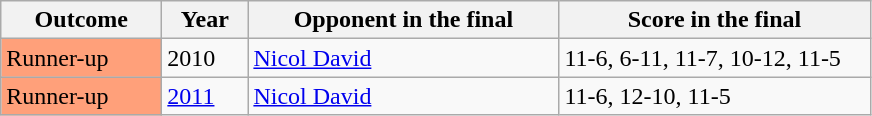<table class="sortable wikitable">
<tr>
<th width="100">Outcome</th>
<th width="50">Year</th>
<th width="200">Opponent in the final</th>
<th width="200">Score in the final</th>
</tr>
<tr>
<td bgcolor="#ffa07a">Runner-up</td>
<td>2010</td>
<td> <a href='#'>Nicol David</a></td>
<td>11-6, 6-11, 11-7, 10-12, 11-5</td>
</tr>
<tr>
<td bgcolor="#ffa07a">Runner-up</td>
<td><a href='#'>2011</a></td>
<td> <a href='#'>Nicol David</a></td>
<td>11-6, 12-10, 11-5</td>
</tr>
</table>
